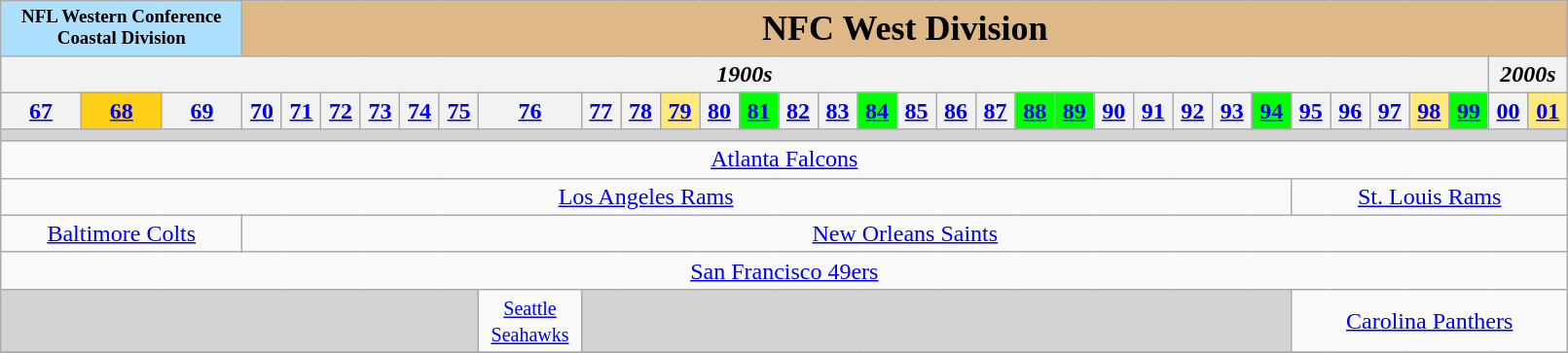<table class="wikitable" style="text-align:center" width=85%>
<tr>
<th colspan="3" style="text-align:center; font-size:79%; background:#addfff;">NFL Western Conference <br>Coastal Division</th>
<th colspan="32" style="text-align:center; font-size:150%; background:#DEB887;">NFC West Division</th>
</tr>
<tr>
<th colspan=33><em>1900s</em></th>
<th colspan=2><em>2000s</th>
</tr>
<tr>
<th></em><a href='#'>67</a><em></th>
<th style="background:#FDD017;"></em><a href='#'>68</a><em></th>
<th></em><a href='#'>69</a><em></th>
<th></em><a href='#'>70</a><em></th>
<th></em><a href='#'>71</a><em></th>
<th></em><a href='#'>72</a><em></th>
<th></em><a href='#'>73</a><em></th>
<th></em><a href='#'>74</a><em></th>
<th></em><a href='#'>75</a><em></th>
<th></em><a href='#'>76</a><em></th>
<th></em><a href='#'>77</a><em></th>
<th></em><a href='#'>78</a><em></th>
<th style="background:#ffe87c;"></em><a href='#'>79</a><em></th>
<th></em><a href='#'>80</a><em></th>
<th style="background:#00ff00;"></em><a href='#'>81</a><em></th>
<th></em><a href='#'>82</a><em></th>
<th></em><a href='#'>83</a><em></th>
<th style="background:#00ff00;"></em><a href='#'>84</a><em></th>
<th></em><a href='#'>85</a><em></th>
<th></em><a href='#'>86</a><em></th>
<th></em><a href='#'>87</a><em></th>
<th style="background:#00ff00;"></em><a href='#'>88</a><em></th>
<th style="background:#00ff00;"></em><a href='#'>89</a><em></th>
<th></em><a href='#'>90</a><em></th>
<th></em><a href='#'>91</a><em></th>
<th></em><a href='#'>92</a><em></th>
<th></em><a href='#'>93</a><em></th>
<th style="background:#00ff00;"></em><a href='#'>94</a><em></th>
<th></em><a href='#'>95</a><em></th>
<th></em><a href='#'>96</a><em></th>
<th></em><a href='#'>97</a><em></th>
<th style="background:#ffe87c;"></em><a href='#'>98</a><em></th>
<th style="background:#00ff00;"></em><a href='#'>99</a><em></th>
<th></em><a href='#'>00</a><em></th>
<th style="background:#ffe87c;"></em><a href='#'>01</a><em></th>
</tr>
<tr>
<td colspan="53" style="background:lightgrey; height:.5px;"></td>
</tr>
<tr>
<td colspan="35"><a href='#'>Atlanta Falcons</a></td>
</tr>
<tr>
<td colspan="28"><a href='#'>Los Angeles Rams</a></td>
<td colspan="7"><a href='#'>St. Louis Rams</a></td>
</tr>
<tr>
<td colspan="3"><a href='#'>Baltimore Colts</a></td>
<td colspan="32"><a href='#'>New Orleans Saints</a></td>
</tr>
<tr>
<td colspan="35"><a href='#'>San Francisco 49ers</a></td>
</tr>
<tr>
<td colspan="9" style="background:lightgrey;"> </td>
<td colspan="1"><small><a href='#'>Seattle <br>Seahawks</a></small></td>
<td colspan="18" style="background:lightgrey;"> </td>
<td colspan="7"><a href='#'>Carolina Panthers</a></td>
</tr>
<tr>
</tr>
</table>
